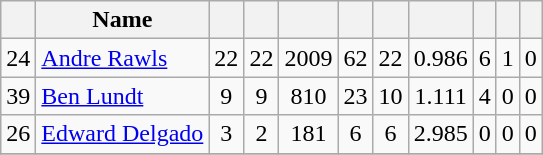<table class="wikitable sortable" style="text-align:center; font-size:100%;">
<tr>
<th></th>
<th>Name</th>
<th></th>
<th></th>
<th></th>
<th></th>
<th></th>
<th></th>
<th></th>
<th></th>
<th></th>
</tr>
<tr>
<td>24</td>
<td align=left> <a href='#'>Andre Rawls</a></td>
<td>22</td>
<td>22</td>
<td>2009</td>
<td>62</td>
<td>22</td>
<td>0.986</td>
<td>6</td>
<td>1</td>
<td>0</td>
</tr>
<tr>
<td>39</td>
<td align=left> <a href='#'>Ben Lundt</a></td>
<td>9</td>
<td>9</td>
<td>810</td>
<td>23</td>
<td>10</td>
<td>1.111</td>
<td>4</td>
<td>0</td>
<td>0</td>
</tr>
<tr>
<td>26</td>
<td align=left> <a href='#'>Edward Delgado</a></td>
<td>3</td>
<td>2</td>
<td>181</td>
<td>6</td>
<td>6</td>
<td>2.985</td>
<td>0</td>
<td>0</td>
<td>0</td>
</tr>
<tr>
</tr>
</table>
